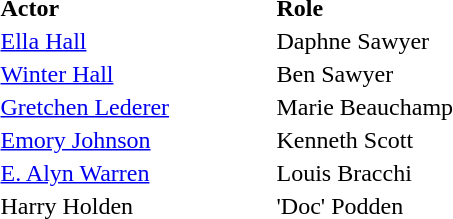<table>
<tr>
<th style="width: 180px; text-align: left;">Actor</th>
<th style="width: 230px; text-align: left;">Role</th>
</tr>
<tr style="text-align:left;">
<td><a href='#'>Ella Hall</a></td>
<td>Daphne Sawyer</td>
</tr>
<tr>
<td><a href='#'>Winter Hall</a></td>
<td>Ben Sawyer</td>
</tr>
<tr>
<td><a href='#'>Gretchen Lederer</a></td>
<td>Marie Beauchamp</td>
</tr>
<tr>
<td><a href='#'>Emory Johnson</a></td>
<td>Kenneth Scott</td>
</tr>
<tr>
<td><a href='#'>E. Alyn Warren</a></td>
<td>Louis Bracchi</td>
</tr>
<tr>
<td>Harry Holden</td>
<td>'Doc' Podden</td>
</tr>
</table>
